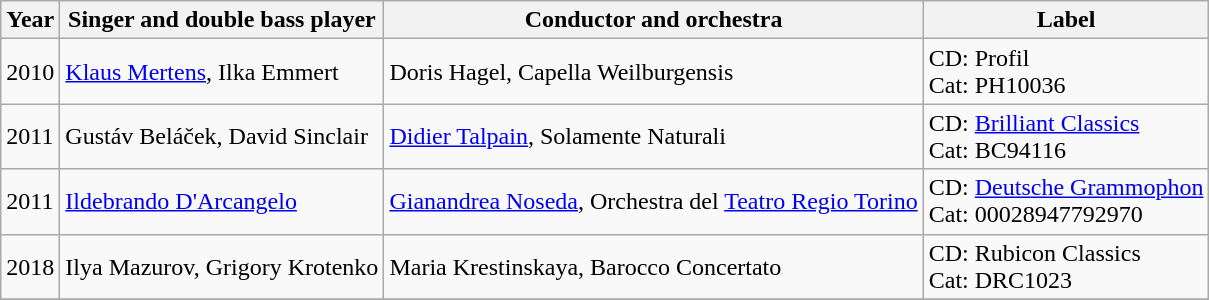<table class="wikitable">
<tr>
<th>Year</th>
<th>Singer and double bass player</th>
<th>Conductor and orchestra</th>
<th>Label</th>
</tr>
<tr>
<td>2010</td>
<td><a href='#'>Klaus Mertens</a>, Ilka Emmert</td>
<td>Doris Hagel, Capella Weilburgensis</td>
<td>CD: Profil<br>Cat: PH10036</td>
</tr>
<tr>
<td>2011</td>
<td>Gustáv Beláček, David Sinclair</td>
<td><a href='#'>Didier Talpain</a>, Solamente Naturali</td>
<td>CD: <a href='#'>Brilliant Classics</a><br>Cat: BC94116</td>
</tr>
<tr>
<td>2011</td>
<td><a href='#'>Ildebrando D'Arcangelo</a></td>
<td><a href='#'>Gianandrea Noseda</a>, Orchestra del <a href='#'>Teatro Regio Torino</a></td>
<td>CD: <a href='#'>Deutsche Grammophon</a><br>Cat: 00028947792970</td>
</tr>
<tr>
<td>2018</td>
<td>Ilya Mazurov, Grigory Krotenko</td>
<td>Maria Krestinskaya, Barocco Concertato</td>
<td>CD: Rubicon Classics<br>Cat: DRC1023</td>
</tr>
<tr>
</tr>
</table>
